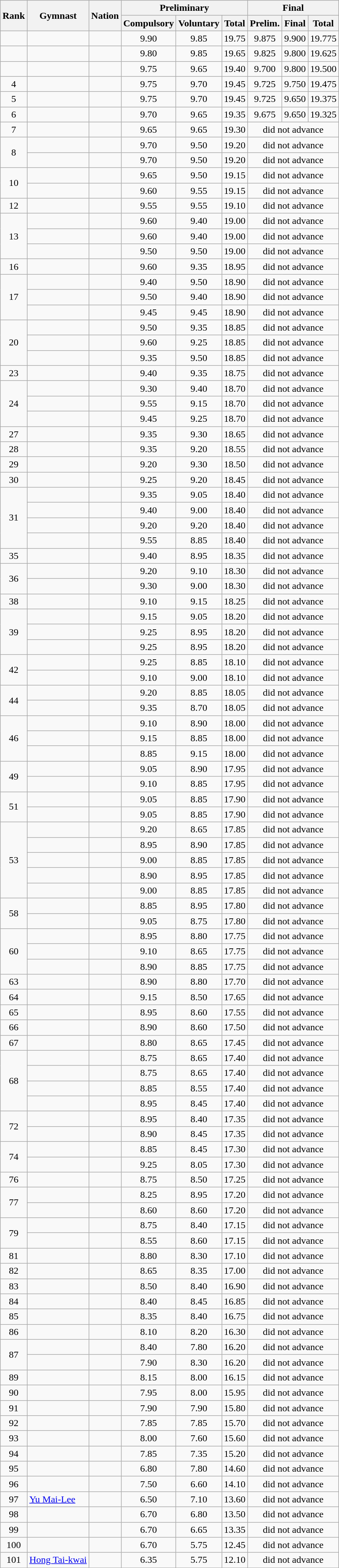<table class="wikitable sortable" style="text-align:center">
<tr>
<th rowspan=2>Rank</th>
<th rowspan=2>Gymnast</th>
<th rowspan=2>Nation</th>
<th colspan=3>Preliminary</th>
<th colspan=3>Final</th>
</tr>
<tr>
<th>Compulsory</th>
<th>Voluntary</th>
<th>Total</th>
<th> Prelim.</th>
<th>Final</th>
<th>Total</th>
</tr>
<tr>
<td></td>
<td align=left></td>
<td align=left></td>
<td>9.90</td>
<td>9.85</td>
<td>19.75</td>
<td>9.875</td>
<td>9.900</td>
<td>19.775</td>
</tr>
<tr>
<td></td>
<td align=left></td>
<td align=left></td>
<td>9.80</td>
<td>9.85</td>
<td>19.65</td>
<td>9.825</td>
<td>9.800</td>
<td>19.625</td>
</tr>
<tr>
<td></td>
<td align=left></td>
<td align=left></td>
<td>9.75</td>
<td>9.65</td>
<td>19.40</td>
<td>9.700</td>
<td>9.800</td>
<td>19.500</td>
</tr>
<tr>
<td>4</td>
<td align=left></td>
<td align=left></td>
<td>9.75</td>
<td>9.70</td>
<td>19.45</td>
<td>9.725</td>
<td>9.750</td>
<td>19.475</td>
</tr>
<tr>
<td>5</td>
<td align=left></td>
<td align=left></td>
<td>9.75</td>
<td>9.70</td>
<td>19.45</td>
<td>9.725</td>
<td>9.650</td>
<td>19.375</td>
</tr>
<tr>
<td>6</td>
<td align=left></td>
<td align=left></td>
<td>9.70</td>
<td>9.65</td>
<td>19.35</td>
<td>9.675</td>
<td>9.650</td>
<td>19.325</td>
</tr>
<tr>
<td>7</td>
<td align=left></td>
<td align=left></td>
<td>9.65</td>
<td>9.65</td>
<td>19.30</td>
<td colspan=3>did not advance</td>
</tr>
<tr>
<td rowspan=2>8</td>
<td align=left></td>
<td align=left></td>
<td>9.70</td>
<td>9.50</td>
<td>19.20</td>
<td colspan=3>did not advance</td>
</tr>
<tr>
<td align=left></td>
<td align=left></td>
<td>9.70</td>
<td>9.50</td>
<td>19.20</td>
<td colspan=3>did not advance</td>
</tr>
<tr>
<td rowspan=2>10</td>
<td align=left></td>
<td align=left></td>
<td>9.65</td>
<td>9.50</td>
<td>19.15</td>
<td colspan=3>did not advance</td>
</tr>
<tr>
<td align=left></td>
<td align=left></td>
<td>9.60</td>
<td>9.55</td>
<td>19.15</td>
<td colspan=3>did not advance</td>
</tr>
<tr>
<td>12</td>
<td align=left></td>
<td align=left></td>
<td>9.55</td>
<td>9.55</td>
<td>19.10</td>
<td colspan=3>did not advance</td>
</tr>
<tr>
<td rowspan=3>13</td>
<td align=left></td>
<td align=left></td>
<td>9.60</td>
<td>9.40</td>
<td>19.00</td>
<td colspan=3>did not advance</td>
</tr>
<tr>
<td align=left></td>
<td align=left></td>
<td>9.60</td>
<td>9.40</td>
<td>19.00</td>
<td colspan=3>did not advance</td>
</tr>
<tr>
<td align=left></td>
<td align=left></td>
<td>9.50</td>
<td>9.50</td>
<td>19.00</td>
<td colspan=3>did not advance</td>
</tr>
<tr>
<td>16</td>
<td align=left></td>
<td align=left></td>
<td>9.60</td>
<td>9.35</td>
<td>18.95</td>
<td colspan=3>did not advance</td>
</tr>
<tr>
<td rowspan=3>17</td>
<td align=left></td>
<td align=left></td>
<td>9.40</td>
<td>9.50</td>
<td>18.90</td>
<td colspan=3>did not advance</td>
</tr>
<tr>
<td align=left></td>
<td align=left></td>
<td>9.50</td>
<td>9.40</td>
<td>18.90</td>
<td colspan=3>did not advance</td>
</tr>
<tr>
<td align=left></td>
<td align=left></td>
<td>9.45</td>
<td>9.45</td>
<td>18.90</td>
<td colspan=3>did not advance</td>
</tr>
<tr>
<td rowspan=3>20</td>
<td align=left></td>
<td align=left></td>
<td>9.50</td>
<td>9.35</td>
<td>18.85</td>
<td colspan=3>did not advance</td>
</tr>
<tr>
<td align=left></td>
<td align=left></td>
<td>9.60</td>
<td>9.25</td>
<td>18.85</td>
<td colspan=3>did not advance</td>
</tr>
<tr>
<td align=left></td>
<td align=left></td>
<td>9.35</td>
<td>9.50</td>
<td>18.85</td>
<td colspan=3>did not advance</td>
</tr>
<tr>
<td>23</td>
<td align=left></td>
<td align=left></td>
<td>9.40</td>
<td>9.35</td>
<td>18.75</td>
<td colspan=3>did not advance</td>
</tr>
<tr>
<td rowspan=3>24</td>
<td align=left></td>
<td align=left></td>
<td>9.30</td>
<td>9.40</td>
<td>18.70</td>
<td colspan=3>did not advance</td>
</tr>
<tr>
<td align=left></td>
<td align=left></td>
<td>9.55</td>
<td>9.15</td>
<td>18.70</td>
<td colspan=3>did not advance</td>
</tr>
<tr>
<td align=left></td>
<td align=left></td>
<td>9.45</td>
<td>9.25</td>
<td>18.70</td>
<td colspan=3>did not advance</td>
</tr>
<tr>
<td>27</td>
<td align=left></td>
<td align=left></td>
<td>9.35</td>
<td>9.30</td>
<td>18.65</td>
<td colspan=3>did not advance</td>
</tr>
<tr>
<td>28</td>
<td align=left></td>
<td align=left></td>
<td>9.35</td>
<td>9.20</td>
<td>18.55</td>
<td colspan=3>did not advance</td>
</tr>
<tr>
<td>29</td>
<td align=left></td>
<td align=left></td>
<td>9.20</td>
<td>9.30</td>
<td>18.50</td>
<td colspan=3>did not advance</td>
</tr>
<tr>
<td>30</td>
<td align=left></td>
<td align=left></td>
<td>9.25</td>
<td>9.20</td>
<td>18.45</td>
<td colspan=3>did not advance</td>
</tr>
<tr>
<td rowspan=4>31</td>
<td align=left></td>
<td align=left></td>
<td>9.35</td>
<td>9.05</td>
<td>18.40</td>
<td colspan=3>did not advance</td>
</tr>
<tr>
<td align=left></td>
<td align=left></td>
<td>9.40</td>
<td>9.00</td>
<td>18.40</td>
<td colspan=3>did not advance</td>
</tr>
<tr>
<td align=left></td>
<td align=left></td>
<td>9.20</td>
<td>9.20</td>
<td>18.40</td>
<td colspan=3>did not advance</td>
</tr>
<tr>
<td align=left></td>
<td align=left></td>
<td>9.55</td>
<td>8.85</td>
<td>18.40</td>
<td colspan=3>did not advance</td>
</tr>
<tr>
<td>35</td>
<td align=left></td>
<td align=left></td>
<td>9.40</td>
<td>8.95</td>
<td>18.35</td>
<td colspan=3>did not advance</td>
</tr>
<tr>
<td rowspan=2>36</td>
<td align=left></td>
<td align=left></td>
<td>9.20</td>
<td>9.10</td>
<td>18.30</td>
<td colspan=3>did not advance</td>
</tr>
<tr>
<td align=left></td>
<td align=left></td>
<td>9.30</td>
<td>9.00</td>
<td>18.30</td>
<td colspan=3>did not advance</td>
</tr>
<tr>
<td>38</td>
<td align=left></td>
<td align=left></td>
<td>9.10</td>
<td>9.15</td>
<td>18.25</td>
<td colspan=3>did not advance</td>
</tr>
<tr>
<td rowspan=3>39</td>
<td align=left></td>
<td align=left></td>
<td>9.15</td>
<td>9.05</td>
<td>18.20</td>
<td colspan=3>did not advance</td>
</tr>
<tr>
<td align=left></td>
<td align=left></td>
<td>9.25</td>
<td>8.95</td>
<td>18.20</td>
<td colspan=3>did not advance</td>
</tr>
<tr>
<td align=left></td>
<td align=left></td>
<td>9.25</td>
<td>8.95</td>
<td>18.20</td>
<td colspan=3>did not advance</td>
</tr>
<tr>
<td rowspan=2>42</td>
<td align=left></td>
<td align=left></td>
<td>9.25</td>
<td>8.85</td>
<td>18.10</td>
<td colspan=3>did not advance</td>
</tr>
<tr>
<td align=left></td>
<td align=left></td>
<td>9.10</td>
<td>9.00</td>
<td>18.10</td>
<td colspan=3>did not advance</td>
</tr>
<tr>
<td rowspan=2>44</td>
<td align=left></td>
<td align=left></td>
<td>9.20</td>
<td>8.85</td>
<td>18.05</td>
<td colspan=3>did not advance</td>
</tr>
<tr>
<td align=left></td>
<td align=left></td>
<td>9.35</td>
<td>8.70</td>
<td>18.05</td>
<td colspan=3>did not advance</td>
</tr>
<tr>
<td rowspan=3>46</td>
<td align=left></td>
<td align=left></td>
<td>9.10</td>
<td>8.90</td>
<td>18.00</td>
<td colspan=3>did not advance</td>
</tr>
<tr>
<td align=left></td>
<td align=left></td>
<td>9.15</td>
<td>8.85</td>
<td>18.00</td>
<td colspan=3>did not advance</td>
</tr>
<tr>
<td align=left></td>
<td align=left></td>
<td>8.85</td>
<td>9.15</td>
<td>18.00</td>
<td colspan=3>did not advance</td>
</tr>
<tr>
<td rowspan=2>49</td>
<td align=left></td>
<td align=left></td>
<td>9.05</td>
<td>8.90</td>
<td>17.95</td>
<td colspan=3>did not advance</td>
</tr>
<tr>
<td align=left></td>
<td align=left></td>
<td>9.10</td>
<td>8.85</td>
<td>17.95</td>
<td colspan=3>did not advance</td>
</tr>
<tr>
<td rowspan=2>51</td>
<td align=left></td>
<td align=left></td>
<td>9.05</td>
<td>8.85</td>
<td>17.90</td>
<td colspan=3>did not advance</td>
</tr>
<tr>
<td align=left></td>
<td align=left></td>
<td>9.05</td>
<td>8.85</td>
<td>17.90</td>
<td colspan=3>did not advance</td>
</tr>
<tr>
<td rowspan=5>53</td>
<td align=left></td>
<td align=left></td>
<td>9.20</td>
<td>8.65</td>
<td>17.85</td>
<td colspan=3>did not advance</td>
</tr>
<tr>
<td align=left></td>
<td align=left></td>
<td>8.95</td>
<td>8.90</td>
<td>17.85</td>
<td colspan=3>did not advance</td>
</tr>
<tr>
<td align=left></td>
<td align=left></td>
<td>9.00</td>
<td>8.85</td>
<td>17.85</td>
<td colspan=3>did not advance</td>
</tr>
<tr>
<td align=left></td>
<td align=left></td>
<td>8.90</td>
<td>8.95</td>
<td>17.85</td>
<td colspan=3>did not advance</td>
</tr>
<tr>
<td align=left></td>
<td align=left></td>
<td>9.00</td>
<td>8.85</td>
<td>17.85</td>
<td colspan=3>did not advance</td>
</tr>
<tr>
<td rowspan=2>58</td>
<td align=left></td>
<td align=left></td>
<td>8.85</td>
<td>8.95</td>
<td>17.80</td>
<td colspan=3>did not advance</td>
</tr>
<tr>
<td align=left></td>
<td align=left></td>
<td>9.05</td>
<td>8.75</td>
<td>17.80</td>
<td colspan=3>did not advance</td>
</tr>
<tr>
<td rowspan=3>60</td>
<td align=left></td>
<td align=left></td>
<td>8.95</td>
<td>8.80</td>
<td>17.75</td>
<td colspan=3>did not advance</td>
</tr>
<tr>
<td align=left></td>
<td align=left></td>
<td>9.10</td>
<td>8.65</td>
<td>17.75</td>
<td colspan=3>did not advance</td>
</tr>
<tr>
<td align=left></td>
<td align=left></td>
<td>8.90</td>
<td>8.85</td>
<td>17.75</td>
<td colspan=3>did not advance</td>
</tr>
<tr>
<td>63</td>
<td align=left></td>
<td align=left></td>
<td>8.90</td>
<td>8.80</td>
<td>17.70</td>
<td colspan=3>did not advance</td>
</tr>
<tr>
<td>64</td>
<td align=left></td>
<td align=left></td>
<td>9.15</td>
<td>8.50</td>
<td>17.65</td>
<td colspan=3>did not advance</td>
</tr>
<tr>
<td>65</td>
<td align=left></td>
<td align=left></td>
<td>8.95</td>
<td>8.60</td>
<td>17.55</td>
<td colspan=3>did not advance</td>
</tr>
<tr>
<td>66</td>
<td align=left></td>
<td align=left></td>
<td>8.90</td>
<td>8.60</td>
<td>17.50</td>
<td colspan=3>did not advance</td>
</tr>
<tr>
<td>67</td>
<td align=left></td>
<td align=left></td>
<td>8.80</td>
<td>8.65</td>
<td>17.45</td>
<td colspan=3>did not advance</td>
</tr>
<tr>
<td rowspan=4>68</td>
<td align=left></td>
<td align=left></td>
<td>8.75</td>
<td>8.65</td>
<td>17.40</td>
<td colspan=3>did not advance</td>
</tr>
<tr>
<td align=left></td>
<td align=left></td>
<td>8.75</td>
<td>8.65</td>
<td>17.40</td>
<td colspan=3>did not advance</td>
</tr>
<tr>
<td align=left></td>
<td align=left></td>
<td>8.85</td>
<td>8.55</td>
<td>17.40</td>
<td colspan=3>did not advance</td>
</tr>
<tr>
<td align=left></td>
<td align=left></td>
<td>8.95</td>
<td>8.45</td>
<td>17.40</td>
<td colspan=3>did not advance</td>
</tr>
<tr>
<td rowspan=2>72</td>
<td align=left></td>
<td align=left></td>
<td>8.95</td>
<td>8.40</td>
<td>17.35</td>
<td colspan=3>did not advance</td>
</tr>
<tr>
<td align=left></td>
<td align=left></td>
<td>8.90</td>
<td>8.45</td>
<td>17.35</td>
<td colspan=3>did not advance</td>
</tr>
<tr>
<td rowspan=2>74</td>
<td align=left></td>
<td align=left></td>
<td>8.85</td>
<td>8.45</td>
<td>17.30</td>
<td colspan=3>did not advance</td>
</tr>
<tr>
<td align=left></td>
<td align=left></td>
<td>9.25</td>
<td>8.05</td>
<td>17.30</td>
<td colspan=3>did not advance</td>
</tr>
<tr>
<td>76</td>
<td align=left></td>
<td align=left></td>
<td>8.75</td>
<td>8.50</td>
<td>17.25</td>
<td colspan=3>did not advance</td>
</tr>
<tr>
<td rowspan=2>77</td>
<td align=left></td>
<td align=left></td>
<td>8.25</td>
<td>8.95</td>
<td>17.20</td>
<td colspan=3>did not advance</td>
</tr>
<tr>
<td align=left></td>
<td align=left></td>
<td>8.60</td>
<td>8.60</td>
<td>17.20</td>
<td colspan=3>did not advance</td>
</tr>
<tr>
<td rowspan=2>79</td>
<td align=left></td>
<td align=left></td>
<td>8.75</td>
<td>8.40</td>
<td>17.15</td>
<td colspan=3>did not advance</td>
</tr>
<tr>
<td align=left></td>
<td align=left></td>
<td>8.55</td>
<td>8.60</td>
<td>17.15</td>
<td colspan=3>did not advance</td>
</tr>
<tr>
<td>81</td>
<td align=left></td>
<td align=left></td>
<td>8.80</td>
<td>8.30</td>
<td>17.10</td>
<td colspan=3>did not advance</td>
</tr>
<tr>
<td>82</td>
<td align=left></td>
<td align=left></td>
<td>8.65</td>
<td>8.35</td>
<td>17.00</td>
<td colspan=3>did not advance</td>
</tr>
<tr>
<td>83</td>
<td align=left></td>
<td align=left></td>
<td>8.50</td>
<td>8.40</td>
<td>16.90</td>
<td colspan=3>did not advance</td>
</tr>
<tr>
<td>84</td>
<td align=left></td>
<td align=left></td>
<td>8.40</td>
<td>8.45</td>
<td>16.85</td>
<td colspan=3>did not advance</td>
</tr>
<tr>
<td>85</td>
<td align=left></td>
<td align=left></td>
<td>8.35</td>
<td>8.40</td>
<td>16.75</td>
<td colspan=3>did not advance</td>
</tr>
<tr>
<td>86</td>
<td align=left></td>
<td align=left></td>
<td>8.10</td>
<td>8.20</td>
<td>16.30</td>
<td colspan=3>did not advance</td>
</tr>
<tr>
<td rowspan=2>87</td>
<td align=left></td>
<td align=left></td>
<td>8.40</td>
<td>7.80</td>
<td>16.20</td>
<td colspan=3>did not advance</td>
</tr>
<tr>
<td align=left></td>
<td align=left></td>
<td>7.90</td>
<td>8.30</td>
<td>16.20</td>
<td colspan=3>did not advance</td>
</tr>
<tr>
<td>89</td>
<td align=left></td>
<td align=left></td>
<td>8.15</td>
<td>8.00</td>
<td>16.15</td>
<td colspan=3>did not advance</td>
</tr>
<tr>
<td>90</td>
<td align=left></td>
<td align=left></td>
<td>7.95</td>
<td>8.00</td>
<td>15.95</td>
<td colspan=3>did not advance</td>
</tr>
<tr>
<td>91</td>
<td align=left></td>
<td align=left></td>
<td>7.90</td>
<td>7.90</td>
<td>15.80</td>
<td colspan=3>did not advance</td>
</tr>
<tr>
<td>92</td>
<td align=left></td>
<td align=left></td>
<td>7.85</td>
<td>7.85</td>
<td>15.70</td>
<td colspan=3>did not advance</td>
</tr>
<tr>
<td>93</td>
<td align=left></td>
<td align=left></td>
<td>8.00</td>
<td>7.60</td>
<td>15.60</td>
<td colspan=3>did not advance</td>
</tr>
<tr>
<td>94</td>
<td align=left></td>
<td align=left></td>
<td>7.85</td>
<td>7.35</td>
<td>15.20</td>
<td colspan=3>did not advance</td>
</tr>
<tr>
<td>95</td>
<td align=left></td>
<td align=left></td>
<td>6.80</td>
<td>7.80</td>
<td>14.60</td>
<td colspan=3>did not advance</td>
</tr>
<tr>
<td>96</td>
<td align=left></td>
<td align=left></td>
<td>7.50</td>
<td>6.60</td>
<td>14.10</td>
<td colspan=3>did not advance</td>
</tr>
<tr>
<td>97</td>
<td align=left><a href='#'>Yu Mai-Lee</a></td>
<td align=left></td>
<td>6.50</td>
<td>7.10</td>
<td>13.60</td>
<td colspan=3>did not advance</td>
</tr>
<tr>
<td>98</td>
<td align=left></td>
<td align=left></td>
<td>6.70</td>
<td>6.80</td>
<td>13.50</td>
<td colspan=3>did not advance</td>
</tr>
<tr>
<td>99</td>
<td align=left></td>
<td align=left></td>
<td>6.70</td>
<td>6.65</td>
<td>13.35</td>
<td colspan=3>did not advance</td>
</tr>
<tr>
<td>100</td>
<td align=left></td>
<td align=left></td>
<td>6.70</td>
<td>5.75</td>
<td>12.45</td>
<td colspan=3>did not advance</td>
</tr>
<tr>
<td>101</td>
<td align=left><a href='#'>Hong Tai-kwai</a></td>
<td align=left></td>
<td>6.35</td>
<td>5.75</td>
<td>12.10</td>
<td colspan=3>did not advance</td>
</tr>
</table>
